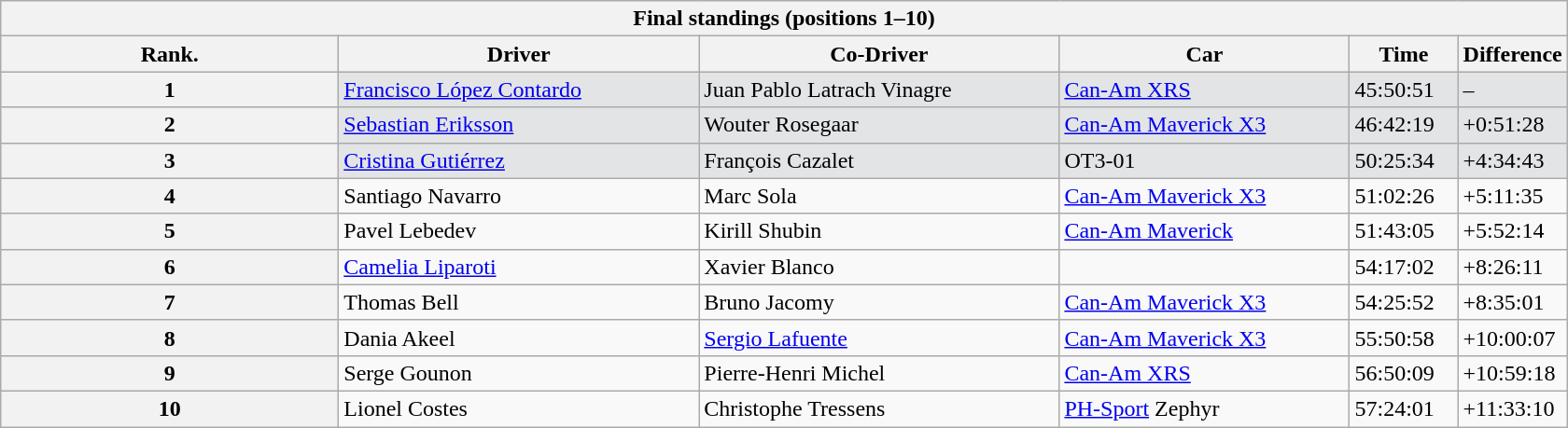<table class="wikitable" style="width:70em;margin-bottom:0;">
<tr>
<th colspan=6>Final standings (positions 1–10)</th>
</tr>
<tr>
<th>Rank.</th>
<th style="width:250px;">Driver</th>
<th style="width:250px;">Co-Driver</th>
<th style="width:200px;">Car</th>
<th style="width:70px;">Time</th>
<th style="width:70px;">Difference</th>
</tr>
<tr style="background:#e3e4e5;">
<th>1</th>
<td> <a href='#'>Francisco López Contardo</a></td>
<td> Juan Pablo Latrach Vinagre</td>
<td><a href='#'>Can-Am XRS</a></td>
<td>45:50:51</td>
<td>–</td>
</tr>
<tr style="background:#e3e4e5;">
<th>2</th>
<td> <a href='#'>Sebastian Eriksson</a></td>
<td> Wouter Rosegaar</td>
<td><a href='#'>Can-Am Maverick X3</a></td>
<td>46:42:19</td>
<td>+0:51:28</td>
</tr>
<tr style="background:#e3e4e5;">
<th>3</th>
<td> <a href='#'>Cristina Gutiérrez</a></td>
<td> François Cazalet</td>
<td>OT3-01</td>
<td>50:25:34</td>
<td>+4:34:43</td>
</tr>
<tr>
<th>4</th>
<td> Santiago Navarro</td>
<td> Marc Sola</td>
<td><a href='#'>Can-Am Maverick X3</a></td>
<td>51:02:26</td>
<td>+5:11:35</td>
</tr>
<tr>
<th>5</th>
<td> Pavel Lebedev</td>
<td> Kirill Shubin</td>
<td><a href='#'>Can-Am Maverick</a></td>
<td>51:43:05</td>
<td>+5:52:14</td>
</tr>
<tr>
<th>6</th>
<td> <a href='#'>Camelia Liparoti</a></td>
<td> Xavier Blanco</td>
<td></td>
<td>54:17:02</td>
<td>+8:26:11</td>
</tr>
<tr>
<th>7</th>
<td> Thomas Bell</td>
<td> Bruno Jacomy</td>
<td><a href='#'>Can-Am Maverick X3</a></td>
<td>54:25:52</td>
<td>+8:35:01</td>
</tr>
<tr>
<th>8</th>
<td> Dania Akeel</td>
<td> <a href='#'>Sergio Lafuente</a></td>
<td><a href='#'>Can-Am Maverick X3</a></td>
<td>55:50:58</td>
<td>+10:00:07</td>
</tr>
<tr>
<th>9</th>
<td> Serge Gounon</td>
<td> Pierre-Henri Michel</td>
<td><a href='#'>Can-Am XRS</a></td>
<td>56:50:09</td>
<td>+10:59:18</td>
</tr>
<tr>
<th>10</th>
<td> Lionel Costes</td>
<td> Christophe Tressens</td>
<td><a href='#'>PH-Sport</a> Zephyr</td>
<td>57:24:01</td>
<td>+11:33:10</td>
</tr>
</table>
